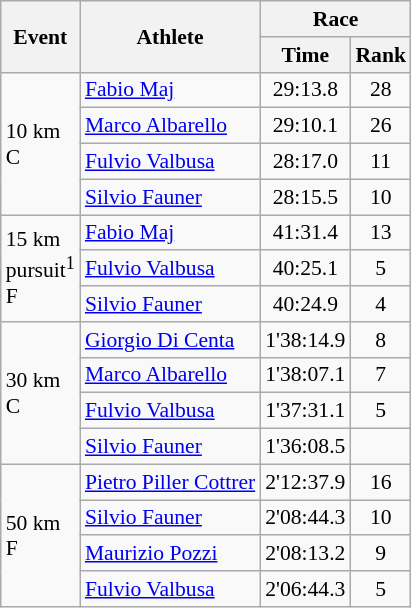<table class="wikitable" border="1" style="font-size:90%">
<tr>
<th rowspan=2>Event</th>
<th rowspan=2>Athlete</th>
<th colspan=2>Race</th>
</tr>
<tr>
<th>Time</th>
<th>Rank</th>
</tr>
<tr>
<td rowspan=4>10 km <br> C</td>
<td><a href='#'>Fabio Maj</a></td>
<td align=center>29:13.8</td>
<td align=center>28</td>
</tr>
<tr>
<td><a href='#'>Marco Albarello</a></td>
<td align=center>29:10.1</td>
<td align=center>26</td>
</tr>
<tr>
<td><a href='#'>Fulvio Valbusa</a></td>
<td align=center>28:17.0</td>
<td align=center>11</td>
</tr>
<tr>
<td><a href='#'>Silvio Fauner</a></td>
<td align=center>28:15.5</td>
<td align=center>10</td>
</tr>
<tr>
<td rowspan=3>15 km <br> pursuit<sup>1</sup> <br> F</td>
<td><a href='#'>Fabio Maj</a></td>
<td align=center>41:31.4</td>
<td align=center>13</td>
</tr>
<tr>
<td><a href='#'>Fulvio Valbusa</a></td>
<td align=center>40:25.1</td>
<td align=center>5</td>
</tr>
<tr>
<td><a href='#'>Silvio Fauner</a></td>
<td align=center>40:24.9</td>
<td align=center>4</td>
</tr>
<tr>
<td rowspan=4>30 km <br> C</td>
<td><a href='#'>Giorgio Di Centa</a></td>
<td align=center>1'38:14.9</td>
<td align=center>8</td>
</tr>
<tr>
<td><a href='#'>Marco Albarello</a></td>
<td align=center>1'38:07.1</td>
<td align=center>7</td>
</tr>
<tr>
<td><a href='#'>Fulvio Valbusa</a></td>
<td align=center>1'37:31.1</td>
<td align=center>5</td>
</tr>
<tr>
<td><a href='#'>Silvio Fauner</a></td>
<td align=center>1'36:08.5</td>
<td align=center></td>
</tr>
<tr>
<td rowspan=4>50 km <br> F</td>
<td><a href='#'>Pietro Piller Cottrer</a></td>
<td align=center>2'12:37.9</td>
<td align=center>16</td>
</tr>
<tr>
<td><a href='#'>Silvio Fauner</a></td>
<td align=center>2'08:44.3</td>
<td align=center>10</td>
</tr>
<tr>
<td><a href='#'>Maurizio Pozzi</a></td>
<td align=center>2'08:13.2</td>
<td align=center>9</td>
</tr>
<tr>
<td><a href='#'>Fulvio Valbusa</a></td>
<td align=center>2'06:44.3</td>
<td align=center>5</td>
</tr>
</table>
